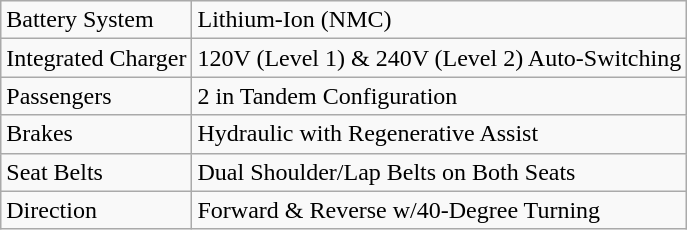<table class="wikitable sortable">
<tr>
<td align="left">Battery System</td>
<td align="left">Lithium-Ion (NMC)</td>
</tr>
<tr>
<td align="left">Integrated Charger</td>
<td align="left">120V (Level 1) & 240V (Level 2) Auto-Switching</td>
</tr>
<tr>
<td align="left">Passengers</td>
<td align="left">2 in Tandem Configuration</td>
</tr>
<tr>
<td align="left">Brakes</td>
<td align="left">Hydraulic with Regenerative Assist</td>
</tr>
<tr>
<td align="left">Seat Belts</td>
<td align="left">Dual Shoulder/Lap Belts on Both Seats</td>
</tr>
<tr>
<td align="left">Direction</td>
<td align="left">Forward & Reverse w/40-Degree Turning</td>
</tr>
</table>
